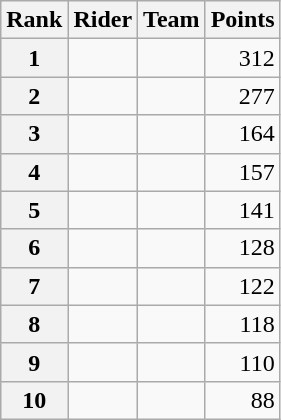<table class="wikitable">
<tr>
<th scope="col">Rank</th>
<th scope="col">Rider</th>
<th scope="col">Team</th>
<th scope="col">Points</th>
</tr>
<tr>
<th scope="row">1</th>
<td> </td>
<td></td>
<td style="text-align:right;">312</td>
</tr>
<tr>
<th scope="row">2</th>
<td></td>
<td></td>
<td style="text-align:right;">277</td>
</tr>
<tr>
<th scope="row">3</th>
<td></td>
<td></td>
<td style="text-align:right;">164</td>
</tr>
<tr>
<th scope="row">4</th>
<td></td>
<td></td>
<td style="text-align:right;">157</td>
</tr>
<tr>
<th scope="row">5</th>
<td> </td>
<td></td>
<td style="text-align:right;">141</td>
</tr>
<tr>
<th scope="row">6</th>
<td></td>
<td></td>
<td style="text-align:right;">128</td>
</tr>
<tr>
<th scope="row">7</th>
<td></td>
<td></td>
<td style="text-align:right;">122</td>
</tr>
<tr>
<th scope="row">8</th>
<td></td>
<td></td>
<td style="text-align:right;">118</td>
</tr>
<tr>
<th scope="row">9</th>
<td></td>
<td></td>
<td style="text-align:right;">110</td>
</tr>
<tr>
<th scope="row">10</th>
<td></td>
<td></td>
<td style="text-align:right;">88</td>
</tr>
</table>
